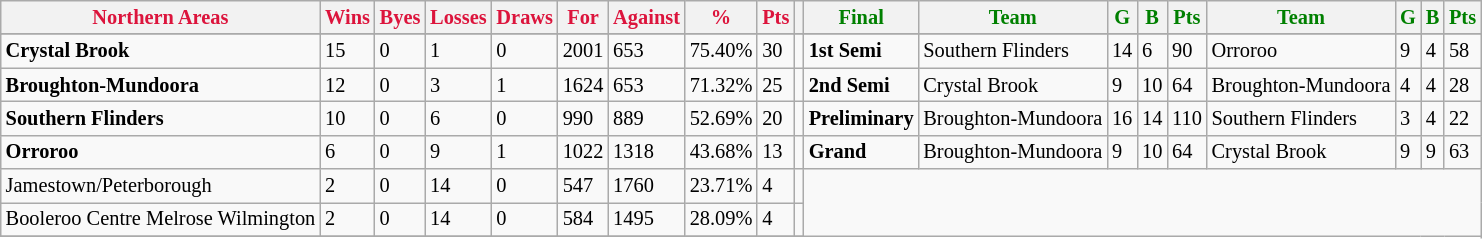<table style="font-size: 85%; text-align: left;" class="wikitable">
<tr>
<th style="color:crimson">Northern Areas</th>
<th style="color:crimson">Wins</th>
<th style="color:crimson">Byes</th>
<th style="color:crimson">Losses</th>
<th style="color:crimson">Draws</th>
<th style="color:crimson">For</th>
<th style="color:crimson">Against</th>
<th style="color:crimson">%</th>
<th style="color:crimson">Pts</th>
<th></th>
<th style="color:green">Final</th>
<th style="color:green">Team</th>
<th style="color:green">G</th>
<th style="color:green">B</th>
<th style="color:green">Pts</th>
<th style="color:green">Team</th>
<th style="color:green">G</th>
<th style="color:green">B</th>
<th style="color:green">Pts</th>
</tr>
<tr>
</tr>
<tr>
</tr>
<tr>
<td><strong>	Crystal Brook	</strong></td>
<td>15</td>
<td>0</td>
<td>1</td>
<td>0</td>
<td>2001</td>
<td>653</td>
<td>75.40%</td>
<td>30</td>
<td></td>
<td><strong>1st Semi</strong></td>
<td>Southern Flinders</td>
<td>14</td>
<td>6</td>
<td>90</td>
<td>Orroroo</td>
<td>9</td>
<td>4</td>
<td>58</td>
</tr>
<tr>
<td><strong>	Broughton-Mundoora	</strong></td>
<td>12</td>
<td>0</td>
<td>3</td>
<td>1</td>
<td>1624</td>
<td>653</td>
<td>71.32%</td>
<td>25</td>
<td></td>
<td><strong>2nd Semi</strong></td>
<td>Crystal Brook</td>
<td>9</td>
<td>10</td>
<td>64</td>
<td>Broughton-Mundoora</td>
<td>4</td>
<td>4</td>
<td>28</td>
</tr>
<tr>
<td><strong>	Southern Flinders	</strong></td>
<td>10</td>
<td>0</td>
<td>6</td>
<td>0</td>
<td>990</td>
<td>889</td>
<td>52.69%</td>
<td>20</td>
<td></td>
<td><strong>Preliminary</strong></td>
<td>Broughton-Mundoora</td>
<td>16</td>
<td>14</td>
<td>110</td>
<td>Southern Flinders</td>
<td>3</td>
<td>4</td>
<td>22</td>
</tr>
<tr>
<td><strong>	Orroroo	</strong></td>
<td>6</td>
<td>0</td>
<td>9</td>
<td>1</td>
<td>1022</td>
<td>1318</td>
<td>43.68%</td>
<td>13</td>
<td></td>
<td><strong>Grand</strong></td>
<td>Broughton-Mundoora</td>
<td>9</td>
<td>10</td>
<td>64</td>
<td>Crystal Brook</td>
<td>9</td>
<td>9</td>
<td>63</td>
</tr>
<tr>
<td>Jamestown/Peterborough</td>
<td>2</td>
<td>0</td>
<td>14</td>
<td>0</td>
<td>547</td>
<td>1760</td>
<td>23.71%</td>
<td>4</td>
<td></td>
</tr>
<tr>
<td>Booleroo Centre Melrose Wilmington</td>
<td>2</td>
<td>0</td>
<td>14</td>
<td>0</td>
<td>584</td>
<td>1495</td>
<td>28.09%</td>
<td>4</td>
<td></td>
</tr>
<tr>
</tr>
</table>
